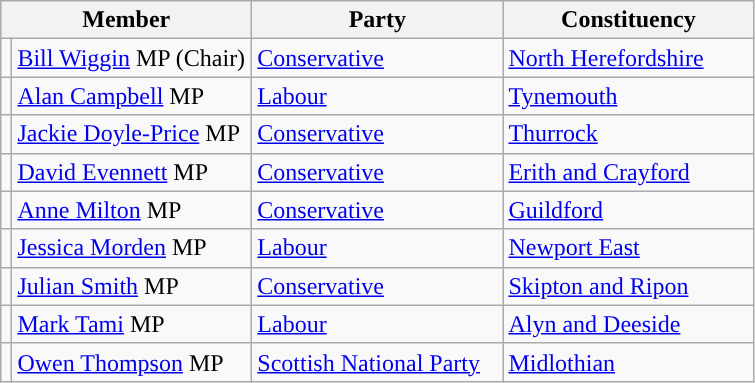<table class="wikitable">
<tr>
<th colspan="2" valign="top" width="160px">Member</th>
<th valign="top" width="160px">Party</th>
<th valign="top" width="160px">Constituency</th>
</tr>
<tr>
<td style="color:inherit;background:"></td>
<td><a href='#'>Bill Wiggin</a> MP (Chair)</td>
<td><a href='#'>Conservative</a></td>
<td><a href='#'>North Herefordshire</a></td>
</tr>
<tr>
<td style="color:inherit;background:"></td>
<td><a href='#'>Alan Campbell</a> MP</td>
<td><a href='#'>Labour</a></td>
<td><a href='#'>Tynemouth</a></td>
</tr>
<tr>
<td style="color:inherit;background:"></td>
<td><a href='#'>Jackie Doyle-Price</a> MP</td>
<td><a href='#'>Conservative</a></td>
<td><a href='#'>Thurrock</a></td>
</tr>
<tr>
<td style="color:inherit;background:"></td>
<td><a href='#'>David Evennett</a> MP</td>
<td><a href='#'>Conservative</a></td>
<td><a href='#'>Erith and Crayford</a></td>
</tr>
<tr>
<td style="color:inherit;background:"></td>
<td><a href='#'>Anne Milton</a> MP</td>
<td><a href='#'>Conservative</a></td>
<td><a href='#'>Guildford</a></td>
</tr>
<tr>
<td style="color:inherit;background:"></td>
<td><a href='#'>Jessica Morden</a> MP</td>
<td><a href='#'>Labour</a></td>
<td><a href='#'>Newport East</a></td>
</tr>
<tr>
<td style="color:inherit;background:"></td>
<td><a href='#'>Julian Smith</a> MP</td>
<td><a href='#'>Conservative</a></td>
<td><a href='#'>Skipton and Ripon</a></td>
</tr>
<tr>
<td style="color:inherit;background:"></td>
<td><a href='#'>Mark Tami</a> MP</td>
<td><a href='#'>Labour</a></td>
<td><a href='#'>Alyn and Deeside</a></td>
</tr>
<tr>
<td style="color:inherit;background:"></td>
<td><a href='#'>Owen Thompson</a> MP</td>
<td><a href='#'>Scottish National Party</a></td>
<td><a href='#'>Midlothian</a></td>
</tr>
</table>
